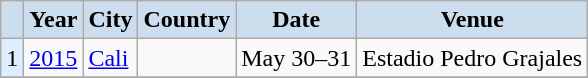<table class="wikitable" align="center">
<tr>
<th style="background-color: #CCDDEE;"></th>
<th style="background-color: #CCDDEE;">Year</th>
<th style="background-color: #CCDDEE;">City</th>
<th style="background-color: #CCDDEE;">Country</th>
<th style="background-color: #CCDDEE;">Date</th>
<th style="background-color: #CCDDEE;">Venue</th>
</tr>
<tr>
<td bgcolor=DDEEFF>1</td>
<td><a href='#'>2015</a></td>
<td><a href='#'>Cali</a></td>
<td></td>
<td>May 30–31</td>
<td>Estadio Pedro Grajales</td>
</tr>
<tr>
</tr>
</table>
